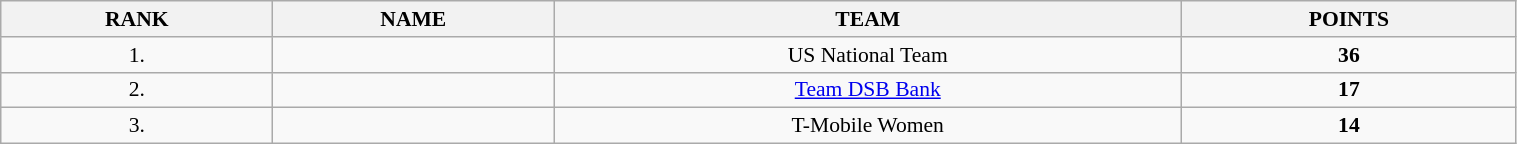<table class=wikitable style="font-size:90%" width="80%">
<tr>
<th>RANK</th>
<th>NAME</th>
<th>TEAM</th>
<th>POINTS</th>
</tr>
<tr>
<td align="center">1.</td>
<td></td>
<td align="center">US National Team</td>
<td align="center"><strong>36</strong></td>
</tr>
<tr>
<td align="center">2.</td>
<td></td>
<td align="center"><a href='#'>Team DSB Bank</a></td>
<td align="center"><strong>17</strong></td>
</tr>
<tr>
<td align="center">3.</td>
<td></td>
<td align="center">T-Mobile Women</td>
<td align="center"><strong>14</strong></td>
</tr>
</table>
